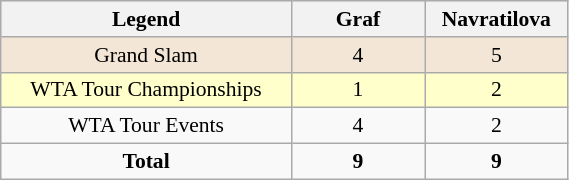<table class=wikitable style="font-size:90%; width:30%; vertical-align:top; text-align:center;">
<tr bgcolor="#eeeeee">
<th><strong>Legend</strong></th>
<th width=82><strong>Graf</strong></th>
<th><strong>Navratilova</strong></th>
</tr>
<tr style="background:#f3e6d7;">
<td>Grand Slam</td>
<td>4</td>
<td>5</td>
</tr>
<tr bgcolor="ffffcc">
<td>WTA Tour Championships</td>
<td>1</td>
<td>2</td>
</tr>
<tr>
<td>WTA Tour Events</td>
<td>4</td>
<td>2</td>
</tr>
<tr>
<td><strong>Total</strong></td>
<td><strong>9</strong></td>
<td><strong>9</strong></td>
</tr>
</table>
